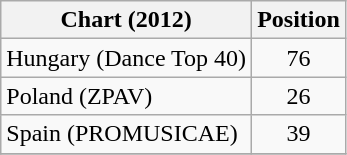<table class="wikitable sortable">
<tr>
<th scope="col">Chart (2012)</th>
<th scope="col">Position</th>
</tr>
<tr>
<td>Hungary (Dance Top 40)</td>
<td align="center">76</td>
</tr>
<tr>
<td>Poland (ZPAV)</td>
<td style="text-align:center;">26</td>
</tr>
<tr>
<td>Spain (PROMUSICAE)</td>
<td style="text-align:center;">39</td>
</tr>
<tr>
</tr>
</table>
